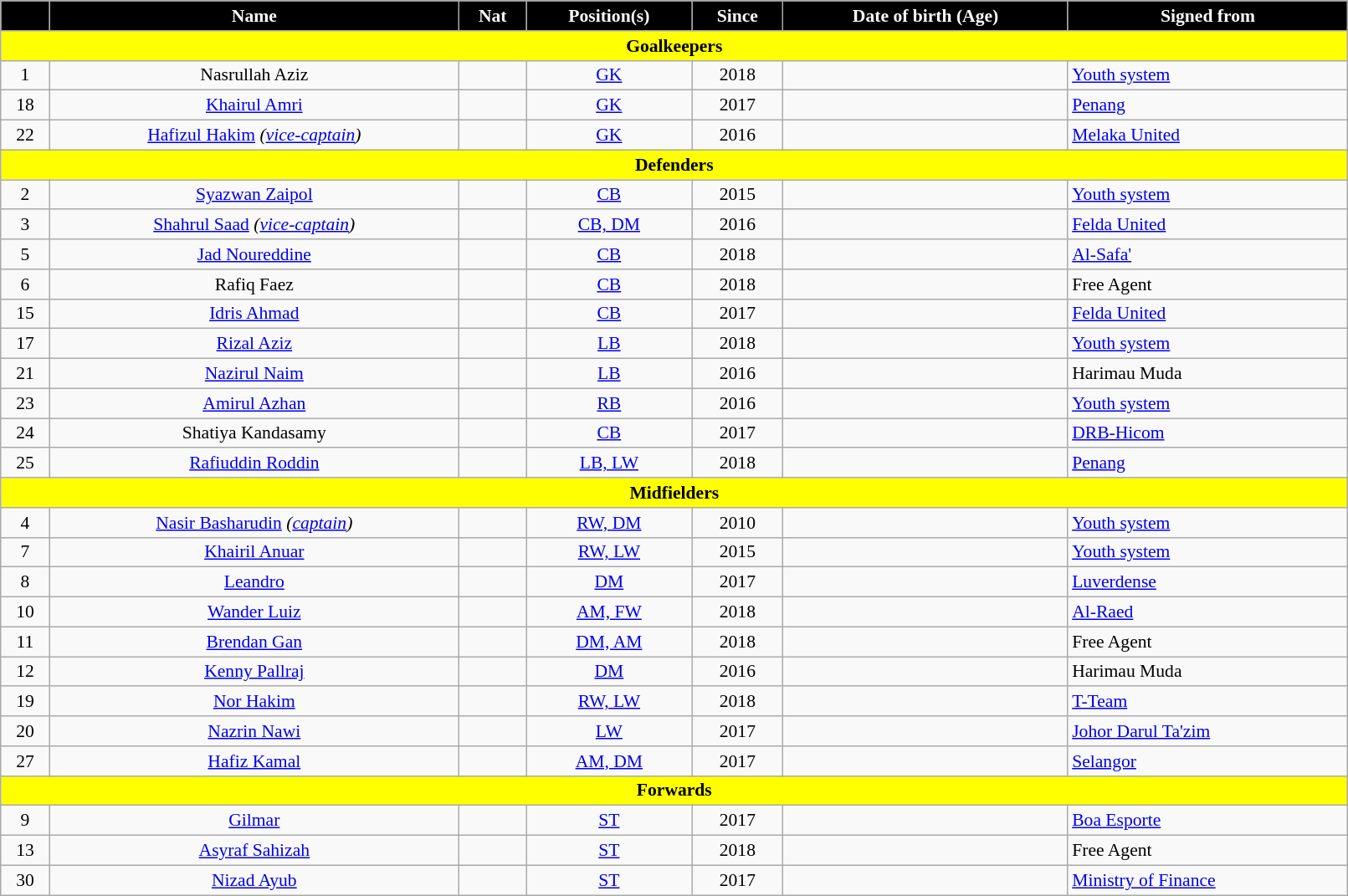<table class="wikitable sortable"  style="text-align:center; font-size:90%; width:85%;">
<tr>
<th style="background:black; color:white; text-align:center;"></th>
<th style="background:black; color:white; text-align:center;">Name</th>
<th style="background:black; color:white; text-align:center;">Nat</th>
<th style="background:black; color:white; text-align:center;">Position(s)</th>
<th style="background:black; color:white; text-align:center;">Since</th>
<th style="background:black; color:white; text-align:center;">Date of birth (Age)</th>
<th style="background:black; color:white; text-align:center;">Signed from</th>
</tr>
<tr>
<th colspan="11"  style="background:yellow; color:Black; text-align:center;">Goalkeepers</th>
</tr>
<tr>
<td>1</td>
<td>Nasrullah Aziz</td>
<td></td>
<td><a href='#'>GK</a></td>
<td>2018</td>
<td></td>
<td align="left"><a href='#'>Youth system</a></td>
</tr>
<tr>
<td>18</td>
<td><a href='#'>Khairul Amri</a></td>
<td></td>
<td><a href='#'>GK</a></td>
<td>2017</td>
<td></td>
<td align="left"> <a href='#'>Penang</a></td>
</tr>
<tr>
<td>22</td>
<td><a href='#'>Hafizul Hakim</a> <em>(<a href='#'>vice-captain</a>)</em></td>
<td></td>
<td><a href='#'>GK</a></td>
<td>2016</td>
<td></td>
<td align="left"> <a href='#'>Melaka United</a></td>
</tr>
<tr>
<th colspan="11"  style="background:yellow; color:Black; text-align:center;">Defenders</th>
</tr>
<tr>
<td>2</td>
<td><a href='#'>Syazwan Zaipol</a></td>
<td></td>
<td><a href='#'>CB</a></td>
<td>2015</td>
<td></td>
<td align="left"><a href='#'>Youth system</a></td>
</tr>
<tr>
<td>3</td>
<td><a href='#'>Shahrul Saad</a> <em>(<a href='#'>vice-captain</a>)</em></td>
<td></td>
<td><a href='#'>CB, DM</a></td>
<td>2016</td>
<td></td>
<td align="left"> <a href='#'>Felda United</a></td>
</tr>
<tr>
<td>5</td>
<td><a href='#'>Jad Noureddine</a></td>
<td></td>
<td><a href='#'>CB</a></td>
<td>2018</td>
<td></td>
<td align="left"> <a href='#'>Al-Safa'</a></td>
</tr>
<tr>
<td>6</td>
<td>Rafiq Faez</td>
<td></td>
<td><a href='#'>CB</a></td>
<td>2018</td>
<td></td>
<td align="left">Free Agent</td>
</tr>
<tr>
<td>15</td>
<td><a href='#'>Idris Ahmad</a></td>
<td></td>
<td><a href='#'>CB</a></td>
<td>2017</td>
<td></td>
<td align="left"> <a href='#'>Felda United</a></td>
</tr>
<tr>
<td>17</td>
<td><a href='#'>Rizal Aziz</a></td>
<td></td>
<td><a href='#'>LB</a></td>
<td>2018</td>
<td></td>
<td align="left"><a href='#'>Youth system</a></td>
</tr>
<tr>
<td>21</td>
<td><a href='#'>Nazirul Naim</a></td>
<td></td>
<td><a href='#'>LB</a></td>
<td>2016</td>
<td></td>
<td align="left"> Harimau Muda</td>
</tr>
<tr>
<td>23</td>
<td><a href='#'>Amirul Azhan</a></td>
<td></td>
<td><a href='#'>RB</a></td>
<td>2016</td>
<td></td>
<td align="left"><a href='#'>Youth system</a></td>
</tr>
<tr>
<td>24</td>
<td>Shatiya Kandasamy</td>
<td></td>
<td><a href='#'>CB</a></td>
<td>2017</td>
<td></td>
<td align="left"> <a href='#'>DRB-Hicom</a></td>
</tr>
<tr>
<td>25</td>
<td><a href='#'>Rafiuddin Roddin</a></td>
<td></td>
<td><a href='#'>LB, LW</a></td>
<td>2018</td>
<td></td>
<td align="left"> <a href='#'>Penang</a></td>
</tr>
<tr>
<th colspan="11"  style="background:yellow; color:Black; text-align:center;">Midfielders</th>
</tr>
<tr>
<td>4</td>
<td><a href='#'>Nasir Basharudin</a> <em>(<a href='#'>captain</a>)</em></td>
<td></td>
<td><a href='#'>RW, DM</a></td>
<td>2010</td>
<td></td>
<td align="left"><a href='#'>Youth system</a></td>
</tr>
<tr>
<td>7</td>
<td><a href='#'>Khairil Anuar</a></td>
<td></td>
<td><a href='#'>RW, LW</a></td>
<td>2015</td>
<td></td>
<td align="left"><a href='#'>Youth system</a></td>
</tr>
<tr>
<td>8</td>
<td><a href='#'>Leandro</a></td>
<td></td>
<td><a href='#'>DM</a></td>
<td>2017</td>
<td></td>
<td align="left"> <a href='#'>Luverdense</a></td>
</tr>
<tr>
<td>10</td>
<td><a href='#'>Wander Luiz</a></td>
<td></td>
<td><a href='#'>AM, FW</a></td>
<td>2018</td>
<td></td>
<td align="left"> <a href='#'>Al-Raed</a></td>
</tr>
<tr>
<td>11</td>
<td><a href='#'>Brendan Gan</a></td>
<td></td>
<td><a href='#'>DM, AM</a></td>
<td>2018</td>
<td></td>
<td align="left">Free Agent</td>
</tr>
<tr>
<td>12</td>
<td><a href='#'>Kenny Pallraj</a></td>
<td></td>
<td><a href='#'>DM</a></td>
<td>2016</td>
<td></td>
<td align="left"> Harimau Muda</td>
</tr>
<tr>
<td>19</td>
<td><a href='#'>Nor Hakim</a></td>
<td></td>
<td><a href='#'>RW, LW</a></td>
<td>2018</td>
<td></td>
<td align="left"> <a href='#'>T-Team</a></td>
</tr>
<tr>
<td>20</td>
<td><a href='#'>Nazrin Nawi</a></td>
<td></td>
<td><a href='#'>LW</a></td>
<td>2017</td>
<td></td>
<td align="left"> <a href='#'>Johor Darul Ta'zim</a></td>
</tr>
<tr>
<td>27</td>
<td><a href='#'>Hafiz Kamal</a></td>
<td></td>
<td><a href='#'>AM, DM</a></td>
<td>2017</td>
<td></td>
<td align="left"> <a href='#'>Selangor</a></td>
</tr>
<tr>
<th colspan="11"  style="background:yellow; color:Black; text-align:center;">Forwards</th>
</tr>
<tr>
<td>9</td>
<td><a href='#'>Gilmar</a></td>
<td></td>
<td><a href='#'>ST</a></td>
<td>2017</td>
<td></td>
<td align="left"> <a href='#'>Boa Esporte</a></td>
</tr>
<tr>
<td>13</td>
<td><a href='#'>Asyraf Sahizah</a></td>
<td></td>
<td><a href='#'>ST</a></td>
<td>2018</td>
<td></td>
<td align="left">Free Agent</td>
</tr>
<tr>
<td>30</td>
<td><a href='#'>Nizad Ayub</a></td>
<td></td>
<td><a href='#'>ST</a></td>
<td>2017</td>
<td></td>
<td align="left"> <a href='#'>Ministry of Finance</a></td>
</tr>
</table>
